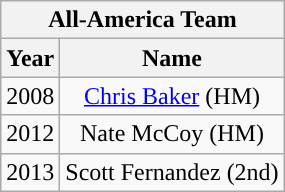<table class="wikitable">
<tr>
<th colspan="2">All-America Team</th>
</tr>
<tr>
<th scope="col">Year</th>
<th scope="col">Name</th>
</tr>
<tr>
<td>2008</td>
<td style="text-align: center;"><a href='#'>Chris Baker</a> (HM)</td>
</tr>
<tr>
<td>2012</td>
<td style="text-align: center;">Nate McCoy (HM)</td>
</tr>
<tr>
<td>2013</td>
<td style="text-align: center;">Scott Fernandez (2nd)</td>
</tr>
</table>
